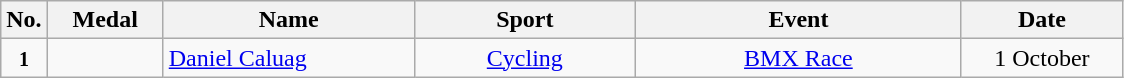<table class="wikitable" style="font-size:100%; text-align:center">
<tr>
<th width="10">No.</th>
<th width="70">Medal</th>
<th width="160">Name</th>
<th width="140">Sport</th>
<th width="210">Event</th>
<th width="100">Date</th>
</tr>
<tr>
<td><small><strong>1</strong></small></td>
<td></td>
<td align=left><a href='#'>Daniel Caluag</a></td>
<td> <a href='#'>Cycling</a></td>
<td><a href='#'>BMX Race</a></td>
<td>1 October</td>
</tr>
</table>
